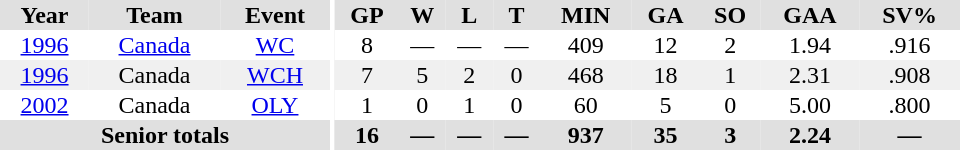<table border="0" cellpadding="1" cellspacing="0" ID="Table3" style="text-align:center; width:40em">
<tr ALIGN="center" bgcolor="#e0e0e0">
<th>Year</th>
<th>Team</th>
<th>Event</th>
<th rowspan="99" bgcolor="#ffffff"></th>
<th>GP</th>
<th>W</th>
<th>L</th>
<th>T</th>
<th>MIN</th>
<th>GA</th>
<th>SO</th>
<th>GAA</th>
<th>SV%</th>
</tr>
<tr>
<td><a href='#'>1996</a></td>
<td><a href='#'>Canada</a></td>
<td><a href='#'>WC</a></td>
<td>8</td>
<td>—</td>
<td>—</td>
<td>—</td>
<td>409</td>
<td>12</td>
<td>2</td>
<td>1.94</td>
<td>.916</td>
</tr>
<tr bgcolor="#f0f0f0">
<td><a href='#'>1996</a></td>
<td>Canada</td>
<td><a href='#'>WCH</a></td>
<td>7</td>
<td>5</td>
<td>2</td>
<td>0</td>
<td>468</td>
<td>18</td>
<td>1</td>
<td>2.31</td>
<td>.908</td>
</tr>
<tr>
<td><a href='#'>2002</a></td>
<td>Canada</td>
<td><a href='#'>OLY</a></td>
<td>1</td>
<td>0</td>
<td>1</td>
<td>0</td>
<td>60</td>
<td>5</td>
<td>0</td>
<td>5.00</td>
<td>.800</td>
</tr>
<tr bgcolor="#e0e0e0">
<th colspan=3>Senior totals</th>
<th>16</th>
<th>—</th>
<th>—</th>
<th>—</th>
<th>937</th>
<th>35</th>
<th>3</th>
<th>2.24</th>
<th>—</th>
</tr>
</table>
